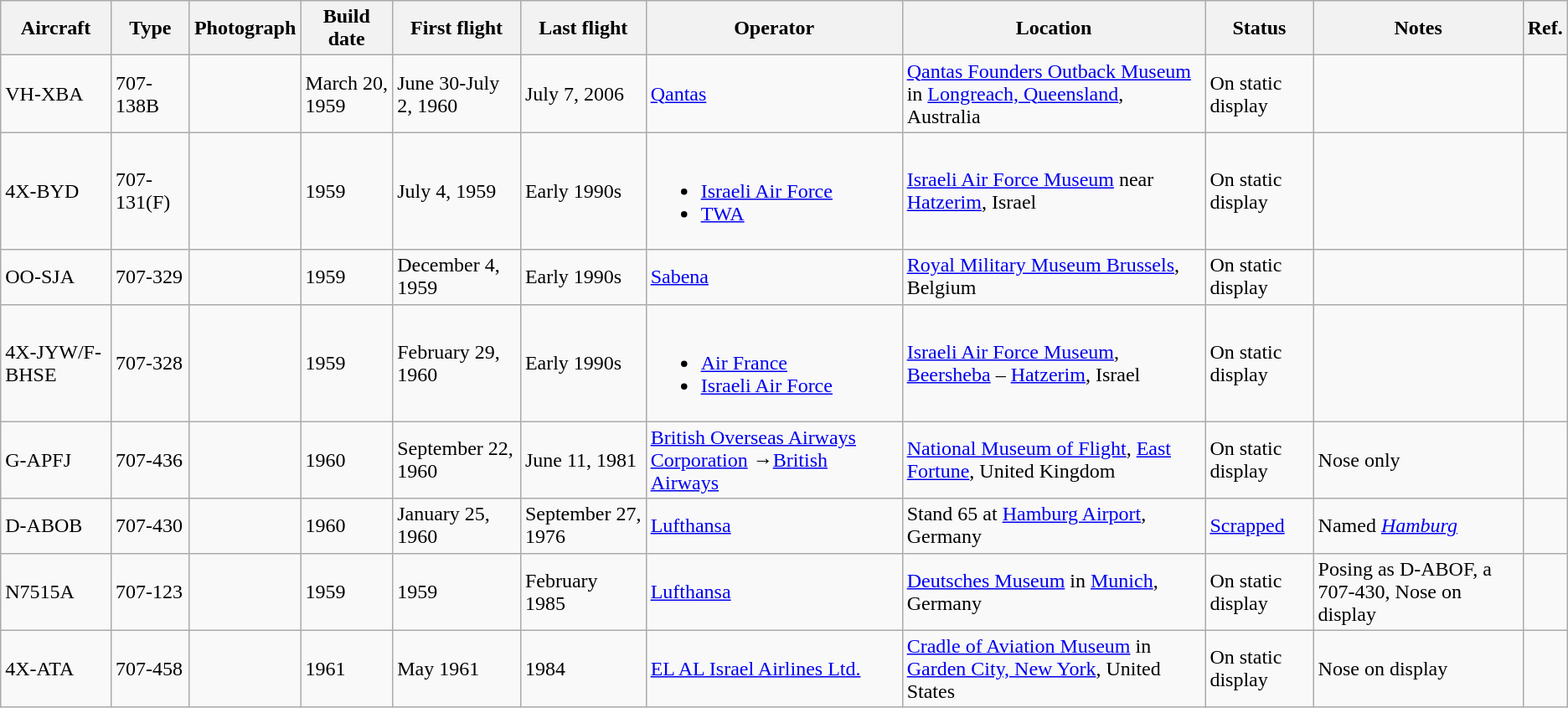<table class="wikitable">
<tr>
<th>Aircraft</th>
<th>Type</th>
<th>Photograph</th>
<th>Build date</th>
<th>First flight</th>
<th>Last flight</th>
<th>Operator</th>
<th>Location</th>
<th>Status</th>
<th>Notes</th>
<th>Ref.</th>
</tr>
<tr>
<td>VH-XBA</td>
<td>707-138B</td>
<td></td>
<td>March 20, 1959</td>
<td>June 30-July 2, 1960</td>
<td>July 7, 2006</td>
<td><a href='#'>Qantas</a></td>
<td><a href='#'>Qantas Founders Outback Museum</a> in <a href='#'>Longreach, Queensland</a>, Australia</td>
<td>On static display</td>
<td></td>
<td></td>
</tr>
<tr>
<td>4X-BYD</td>
<td>707-131(F)</td>
<td></td>
<td>1959</td>
<td>July 4, 1959</td>
<td>Early 1990s</td>
<td><br><ul><li><a href='#'>Israeli Air Force</a></li><li><a href='#'>TWA</a></li></ul></td>
<td><a href='#'>Israeli Air Force Museum</a> near <a href='#'>Hatzerim</a>, Israel</td>
<td>On static display</td>
<td></td>
<td></td>
</tr>
<tr>
<td>OO-SJA</td>
<td>707-329</td>
<td></td>
<td>1959</td>
<td>December 4, 1959</td>
<td>Early 1990s</td>
<td><a href='#'>Sabena</a></td>
<td><a href='#'>Royal Military Museum Brussels</a>, Belgium</td>
<td>On static display</td>
<td></td>
<td></td>
</tr>
<tr>
<td>4X-JYW/F-BHSE</td>
<td>707-328</td>
<td></td>
<td>1959</td>
<td>February 29, 1960</td>
<td>Early 1990s</td>
<td><br><ul><li><a href='#'>Air France</a></li><li><a href='#'>Israeli Air Force</a></li></ul></td>
<td><a href='#'>Israeli Air Force Museum</a>, <a href='#'>Beersheba</a> – <a href='#'>Hatzerim</a>, Israel</td>
<td>On static display</td>
<td></td>
<td></td>
</tr>
<tr>
<td>G-APFJ</td>
<td>707-436</td>
<td></td>
<td>1960</td>
<td>September 22, 1960</td>
<td>June 11, 1981</td>
<td><a href='#'>British Overseas Airways Corporation</a> →<a href='#'>British Airways</a></td>
<td><a href='#'>National Museum of Flight</a>, <a href='#'>East Fortune</a>, United Kingdom</td>
<td>On static display</td>
<td>Nose only</td>
<td></td>
</tr>
<tr>
<td>D-ABOB</td>
<td>707-430</td>
<td></td>
<td>1960</td>
<td>January 25, 1960</td>
<td>September 27, 1976</td>
<td><a href='#'>Lufthansa</a></td>
<td>Stand 65 at <a href='#'>Hamburg Airport</a>, Germany</td>
<td><a href='#'>Scrapped</a></td>
<td>Named <em><a href='#'>Hamburg</a></em></td>
<td></td>
</tr>
<tr>
<td>N7515A</td>
<td>707-123</td>
<td></td>
<td>1959</td>
<td>1959</td>
<td>February 1985</td>
<td><a href='#'>Lufthansa</a></td>
<td><a href='#'>Deutsches Museum</a> in <a href='#'>Munich</a>, Germany</td>
<td>On static display</td>
<td>Posing as D-ABOF, a 707-430, Nose on display</td>
<td></td>
</tr>
<tr>
<td>4X-ATA</td>
<td>707-458</td>
<td></td>
<td>1961</td>
<td>May 1961</td>
<td>1984</td>
<td><a href='#'>EL AL Israel Airlines Ltd.</a></td>
<td><a href='#'>Cradle of Aviation Museum</a> in <a href='#'>Garden City, New York</a>, United States</td>
<td>On static display</td>
<td>Nose on display</td>
<td></td>
</tr>
</table>
